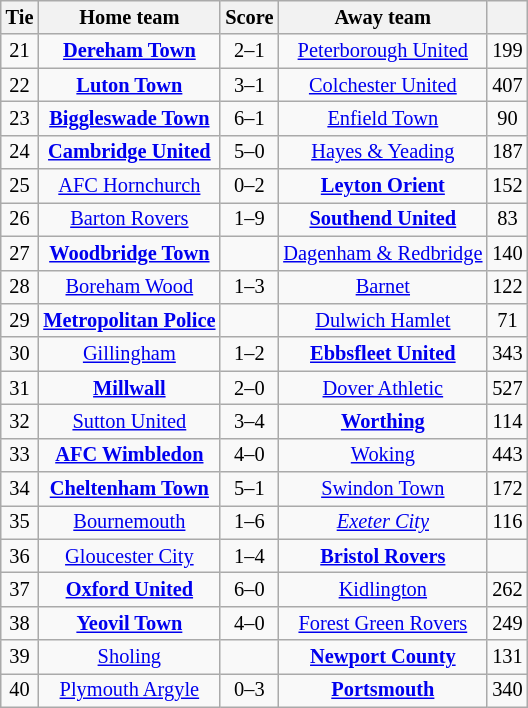<table class="wikitable" style="text-align: center; font-size:85%">
<tr>
<th>Tie</th>
<th>Home team</th>
<th>Score</th>
<th>Away team</th>
<th></th>
</tr>
<tr>
<td>21</td>
<td><strong><a href='#'>Dereham Town</a></strong></td>
<td>2–1</td>
<td><a href='#'>Peterborough United</a></td>
<td>199</td>
</tr>
<tr>
<td>22</td>
<td><strong><a href='#'>Luton Town</a></strong></td>
<td>3–1</td>
<td><a href='#'>Colchester United</a></td>
<td>407</td>
</tr>
<tr>
<td>23</td>
<td><strong><a href='#'>Biggleswade Town</a></strong></td>
<td>6–1</td>
<td><a href='#'>Enfield Town</a></td>
<td>90</td>
</tr>
<tr>
<td>24</td>
<td><strong><a href='#'>Cambridge United</a></strong></td>
<td>5–0</td>
<td><a href='#'>Hayes & Yeading</a></td>
<td>187</td>
</tr>
<tr>
<td>25</td>
<td><a href='#'>AFC Hornchurch</a></td>
<td>0–2</td>
<td><strong><a href='#'>Leyton Orient</a></strong></td>
<td>152</td>
</tr>
<tr>
<td>26</td>
<td><a href='#'>Barton Rovers</a></td>
<td>1–9</td>
<td><strong><a href='#'>Southend United</a></strong></td>
<td>83</td>
</tr>
<tr>
<td>27</td>
<td><strong><a href='#'>Woodbridge Town</a></strong></td>
<td></td>
<td><a href='#'>Dagenham & Redbridge</a></td>
<td>140</td>
</tr>
<tr>
<td>28</td>
<td><a href='#'>Boreham Wood</a></td>
<td>1–3</td>
<td><a href='#'>Barnet</a></td>
<td>122</td>
</tr>
<tr>
<td>29</td>
<td><strong><a href='#'>Metropolitan Police</a></strong></td>
<td></td>
<td><a href='#'>Dulwich Hamlet</a></td>
<td>71</td>
</tr>
<tr>
<td>30</td>
<td><a href='#'>Gillingham</a></td>
<td>1–2</td>
<td><strong><a href='#'>Ebbsfleet United</a></strong></td>
<td>343</td>
</tr>
<tr>
<td>31</td>
<td><strong><a href='#'>Millwall</a></strong></td>
<td>2–0</td>
<td><a href='#'>Dover Athletic</a></td>
<td>527</td>
</tr>
<tr>
<td>32</td>
<td><a href='#'>Sutton United</a></td>
<td>3–4 </td>
<td><strong><a href='#'>Worthing</a></strong></td>
<td>114</td>
</tr>
<tr>
<td>33</td>
<td><strong><a href='#'>AFC Wimbledon</a></strong></td>
<td>4–0</td>
<td><a href='#'>Woking</a></td>
<td>443</td>
</tr>
<tr>
<td>34</td>
<td><strong><a href='#'>Cheltenham Town</a></strong></td>
<td>5–1</td>
<td><a href='#'>Swindon Town</a></td>
<td>172</td>
</tr>
<tr>
<td>35</td>
<td><a href='#'>Bournemouth</a></td>
<td>1–6</td>
<td><em><a href='#'>Exeter City</a></em></td>
<td>116</td>
</tr>
<tr>
<td>36</td>
<td><a href='#'>Gloucester City</a></td>
<td>1–4</td>
<td><strong><a href='#'>Bristol Rovers</a></strong></td>
<td></td>
</tr>
<tr>
<td>37</td>
<td><strong><a href='#'>Oxford United</a></strong></td>
<td>6–0</td>
<td><a href='#'>Kidlington</a></td>
<td>262</td>
</tr>
<tr>
<td>38</td>
<td><strong><a href='#'>Yeovil Town</a></strong></td>
<td>4–0</td>
<td><a href='#'>Forest Green Rovers</a></td>
<td>249</td>
</tr>
<tr>
<td>39</td>
<td><a href='#'>Sholing</a></td>
<td></td>
<td><strong><a href='#'>Newport County</a></strong></td>
<td>131</td>
</tr>
<tr>
<td>40</td>
<td><a href='#'>Plymouth Argyle</a></td>
<td>0–3</td>
<td><strong><a href='#'>Portsmouth</a></strong></td>
<td>340</td>
</tr>
</table>
